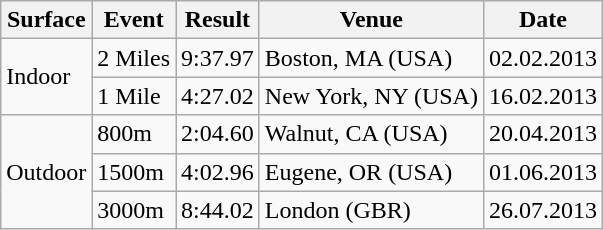<table class="wikitable sortable">
<tr>
<th>Surface</th>
<th>Event</th>
<th>Result</th>
<th>Venue</th>
<th>Date</th>
</tr>
<tr>
<td rowspan=2>Indoor</td>
<td>2 Miles</td>
<td>9:37.97</td>
<td>Boston, MA (USA)</td>
<td>02.02.2013</td>
</tr>
<tr>
<td>1 Mile</td>
<td>4:27.02</td>
<td>New York, NY (USA)</td>
<td>16.02.2013</td>
</tr>
<tr>
<td rowspan=3>Outdoor</td>
<td>800m</td>
<td>2:04.60</td>
<td>Walnut, CA (USA)</td>
<td>20.04.2013</td>
</tr>
<tr>
<td>1500m</td>
<td>4:02.96</td>
<td>Eugene, OR (USA)</td>
<td>01.06.2013</td>
</tr>
<tr>
<td>3000m</td>
<td>8:44.02</td>
<td>London (GBR)</td>
<td>26.07.2013</td>
</tr>
</table>
